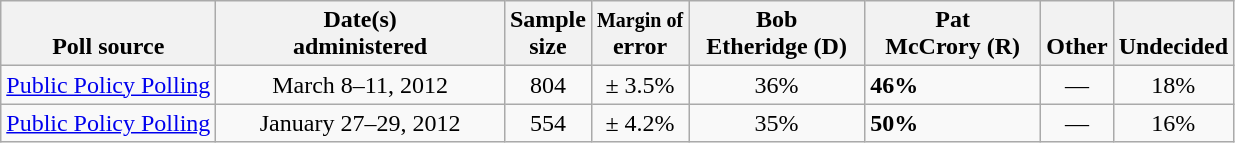<table class="wikitable">
<tr valign= bottom>
<th>Poll source</th>
<th style="width:185px;">Date(s)<br>administered</th>
<th class=small>Sample<br>size</th>
<th><small>Margin of</small><br>error</th>
<th width=110px>Bob<br>Etheridge (D)</th>
<th width=110px>Pat<br>McCrory (R)</th>
<th>Other</th>
<th>Undecided</th>
</tr>
<tr>
<td><a href='#'>Public Policy Polling</a></td>
<td align=center>March 8–11, 2012</td>
<td align=center>804</td>
<td align=center>± 3.5%</td>
<td align=center>36%</td>
<td><strong>46%</strong></td>
<td align=center>—</td>
<td align=center>18%</td>
</tr>
<tr>
<td><a href='#'>Public Policy Polling</a></td>
<td align=center>January 27–29, 2012</td>
<td align=center>554</td>
<td align=center>± 4.2%</td>
<td align=center>35%</td>
<td><strong>50%</strong></td>
<td align=center>—</td>
<td align=center>16%</td>
</tr>
</table>
